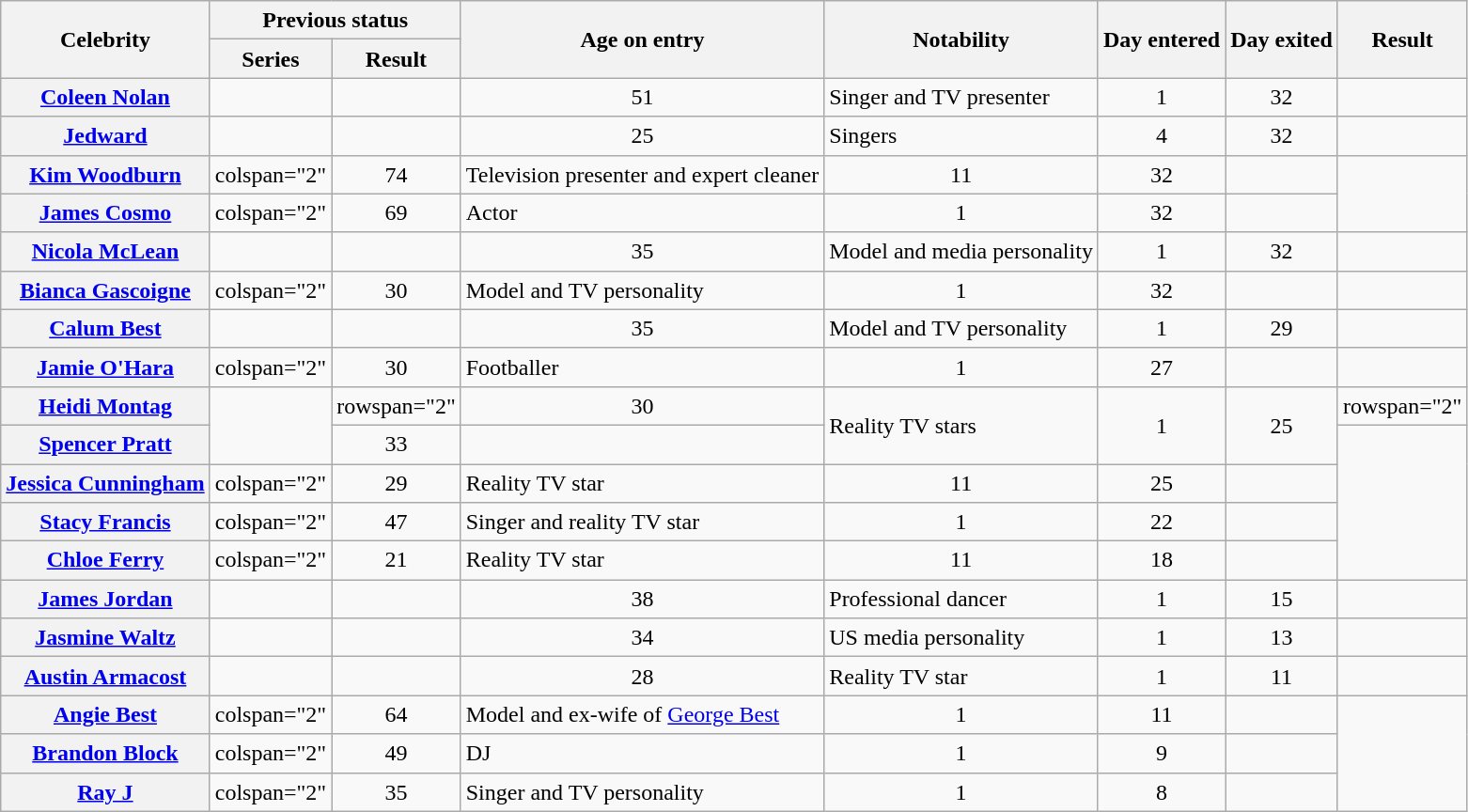<table class="wikitable sortable" style="text-align:left; line-height:20px; width:auto;">
<tr>
<th scope="col" rowspan="2">Celebrity</th>
<th scope="col" colspan="2">Previous status</th>
<th scope="col" rowspan="2">Age on entry</th>
<th scope="col" rowspan="2">Notability</th>
<th scope="col" rowspan="2">Day entered</th>
<th scope="col" rowspan="2">Day exited</th>
<th scope="col" rowspan="2">Result</th>
</tr>
<tr>
<th scope="col">Series</th>
<th scope="col">Result</th>
</tr>
<tr>
<th scope="row"><a href='#'>Coleen Nolan</a></th>
<td></td>
<td></td>
<td align="center">51</td>
<td>Singer and TV presenter</td>
<td align="center">1</td>
<td align="center">32</td>
<td></td>
</tr>
<tr>
<th scope="row"><a href='#'>Jedward</a></th>
<td></td>
<td></td>
<td align="center">25</td>
<td>Singers</td>
<td align="center">4</td>
<td align="center">32</td>
<td></td>
</tr>
<tr>
<th scope="row"><a href='#'>Kim Woodburn</a></th>
<td>colspan="2" </td>
<td align="center">74</td>
<td>Television presenter and expert cleaner</td>
<td align="center">11</td>
<td align="center">32</td>
<td></td>
</tr>
<tr>
<th scope="row"><a href='#'>James Cosmo</a></th>
<td>colspan="2" </td>
<td align="center">69</td>
<td>Actor</td>
<td align="center">1</td>
<td align="center">32</td>
<td></td>
</tr>
<tr>
<th scope="row"><a href='#'>Nicola McLean</a></th>
<td></td>
<td></td>
<td align="center">35</td>
<td>Model and media personality</td>
<td align="center">1</td>
<td align="center">32</td>
<td></td>
</tr>
<tr>
<th scope="row"><a href='#'>Bianca Gascoigne</a></th>
<td>colspan="2" </td>
<td align="center">30</td>
<td>Model and TV personality</td>
<td align="center">1</td>
<td align="center">32</td>
<td></td>
</tr>
<tr>
<th scope="row"><a href='#'>Calum Best</a></th>
<td></td>
<td></td>
<td align="center">35</td>
<td>Model and TV personality</td>
<td align="center">1</td>
<td align="center">29</td>
<td></td>
</tr>
<tr>
<th scope="row"><a href='#'>Jamie O'Hara</a></th>
<td>colspan="2" </td>
<td align="center">30</td>
<td>Footballer</td>
<td align="center">1</td>
<td align="center">27</td>
<td></td>
</tr>
<tr>
<th scope="row"><a href='#'>Heidi Montag</a></th>
<td rowspan="2"></td>
<td>rowspan="2" </td>
<td align="center">30</td>
<td rowspan="2">Reality TV stars</td>
<td rowspan="2" align="center">1</td>
<td rowspan="2" align="center">25</td>
<td>rowspan="2" </td>
</tr>
<tr>
<th scope="row"><a href='#'>Spencer Pratt</a></th>
<td align="center">33</td>
</tr>
<tr>
<th scope="row"><a href='#'>Jessica Cunningham</a></th>
<td>colspan="2" </td>
<td align="center">29</td>
<td>Reality TV star</td>
<td align="center">11</td>
<td align="center">25</td>
<td></td>
</tr>
<tr>
<th scope="row"><a href='#'>Stacy Francis</a></th>
<td>colspan="2" </td>
<td align="center">47</td>
<td>Singer and reality TV star</td>
<td align="center">1</td>
<td align="center">22</td>
<td></td>
</tr>
<tr>
<th scope="row"><a href='#'>Chloe Ferry</a></th>
<td>colspan="2" </td>
<td align="center">21</td>
<td>Reality TV star</td>
<td align="center">11</td>
<td align="center">18</td>
<td></td>
</tr>
<tr>
<th scope="row"><a href='#'>James Jordan</a></th>
<td></td>
<td></td>
<td align="center">38</td>
<td>Professional dancer</td>
<td align="center">1</td>
<td align="center">15</td>
<td></td>
</tr>
<tr>
<th scope="row"><a href='#'>Jasmine Waltz</a></th>
<td></td>
<td></td>
<td align="center">34</td>
<td>US media personality</td>
<td align="center">1</td>
<td align="center">13</td>
<td></td>
</tr>
<tr>
<th scope="row"><a href='#'>Austin Armacost</a></th>
<td></td>
<td></td>
<td align="center">28</td>
<td>Reality TV star</td>
<td align="center">1</td>
<td align="center">11</td>
<td></td>
</tr>
<tr>
<th scope="row"><a href='#'>Angie Best</a></th>
<td>colspan="2" </td>
<td align="center">64</td>
<td>Model and ex-wife of <a href='#'>George Best</a></td>
<td align="center">1</td>
<td align="center">11</td>
<td></td>
</tr>
<tr>
<th scope="row"><a href='#'>Brandon Block</a></th>
<td>colspan="2" </td>
<td align="center">49</td>
<td>DJ</td>
<td align="center">1</td>
<td align="center">9</td>
<td></td>
</tr>
<tr>
<th scope="row"><a href='#'>Ray J</a></th>
<td>colspan="2" </td>
<td align="center">35</td>
<td>Singer and TV personality</td>
<td align="center">1</td>
<td align="center">8</td>
<td></td>
</tr>
</table>
